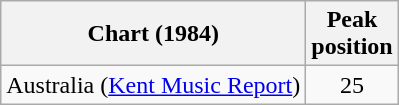<table class="wikitable">
<tr>
<th>Chart (1984)</th>
<th>Peak<br>position</th>
</tr>
<tr>
<td>Australia (<a href='#'>Kent Music Report</a>)</td>
<td style="text-align:center;">25</td>
</tr>
</table>
